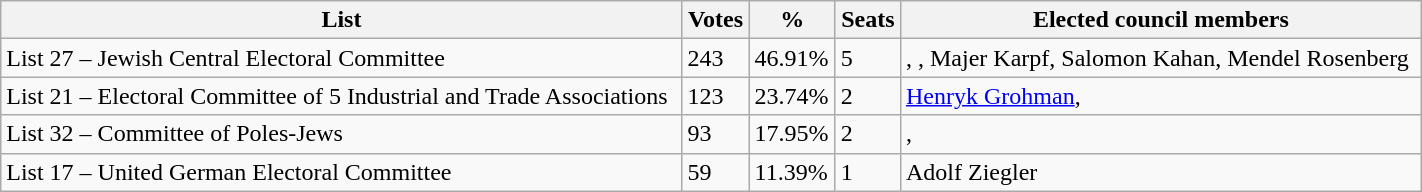<table class="wikitable" width="75%">
<tr>
<th>List</th>
<th>Votes</th>
<th>%</th>
<th>Seats</th>
<th>Elected council members</th>
</tr>
<tr>
<td>List 27 – Jewish Central Electoral Committee</td>
<td>243</td>
<td>46.91%</td>
<td>5</td>
<td>, , Majer Karpf, Salomon Kahan, Mendel Rosenberg</td>
</tr>
<tr>
<td>List 21 – Electoral Committee of 5 Industrial and Trade Associations</td>
<td>123</td>
<td>23.74%</td>
<td>2</td>
<td><a href='#'>Henryk Grohman</a>, </td>
</tr>
<tr>
<td>List 32 – Committee of Poles-Jews</td>
<td>93</td>
<td>17.95%</td>
<td>2</td>
<td>, </td>
</tr>
<tr>
<td>List 17 – United German Electoral Committee</td>
<td>59</td>
<td>11.39%</td>
<td>1</td>
<td>Adolf Ziegler</td>
</tr>
</table>
